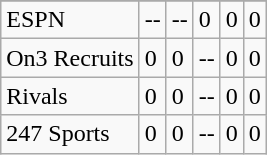<table class="wikitable">
<tr>
</tr>
<tr>
<td>ESPN</td>
<td>--</td>
<td>--</td>
<td>0</td>
<td>0</td>
<td>0</td>
</tr>
<tr>
<td>On3 Recruits</td>
<td>0</td>
<td>0</td>
<td>--</td>
<td>0</td>
<td>0</td>
</tr>
<tr>
<td>Rivals</td>
<td>0</td>
<td>0</td>
<td>--</td>
<td>0</td>
<td>0</td>
</tr>
<tr>
<td>247 Sports</td>
<td>0</td>
<td>0</td>
<td>--</td>
<td>0</td>
<td>0</td>
</tr>
</table>
